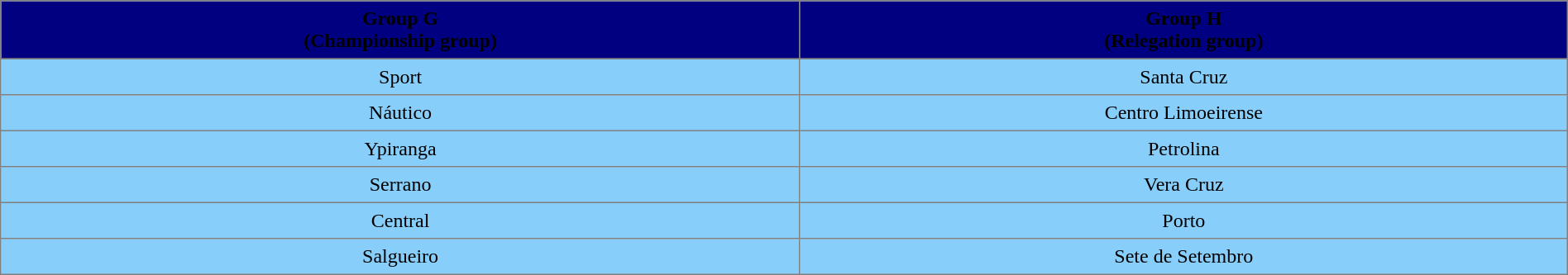<table border=1 cellpadding="5" cellspacing="0" align="center" style="border-collapse: collapse;">
<tr>
<th style="background:#000080;" width="5%"><span>Group G<br>(<strong>Championship group</strong>)</span></th>
<th style="background:#000080;" width="5%"><span>Group H<br>(<strong>Relegation group</strong>)</span></th>
</tr>
<tr>
</tr>
<tr style="background: #87cefa;">
<td align="center">Sport</td>
<td align="center">Santa Cruz</td>
</tr>
<tr style="background: #87cefa;">
<td align="center">Náutico</td>
<td align="center">Centro Limoeirense</td>
</tr>
<tr style="background: #87cefa;">
<td align="center">Ypiranga</td>
<td align="center">Petrolina</td>
</tr>
<tr style="background: #87cefa;">
<td align="center">Serrano</td>
<td align="center">Vera Cruz</td>
</tr>
<tr style="background: #87cefa;">
<td align="center">Central</td>
<td align="center">Porto</td>
</tr>
<tr style="background: #87cefa;">
<td align="center">Salgueiro</td>
<td align="center">Sete de Setembro</td>
</tr>
</table>
